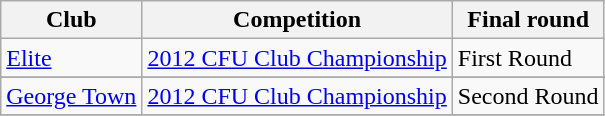<table class="wikitable">
<tr>
<th>Club</th>
<th>Competition</th>
<th>Final round</th>
</tr>
<tr>
<td rowspan=1><a href='#'>Elite</a></td>
<td><a href='#'>2012 CFU Club Championship</a></td>
<td>First Round</td>
</tr>
<tr>
</tr>
<tr>
<td rowspan=1><a href='#'>George Town</a></td>
<td><a href='#'>2012 CFU Club Championship</a></td>
<td>Second Round</td>
</tr>
<tr>
</tr>
</table>
